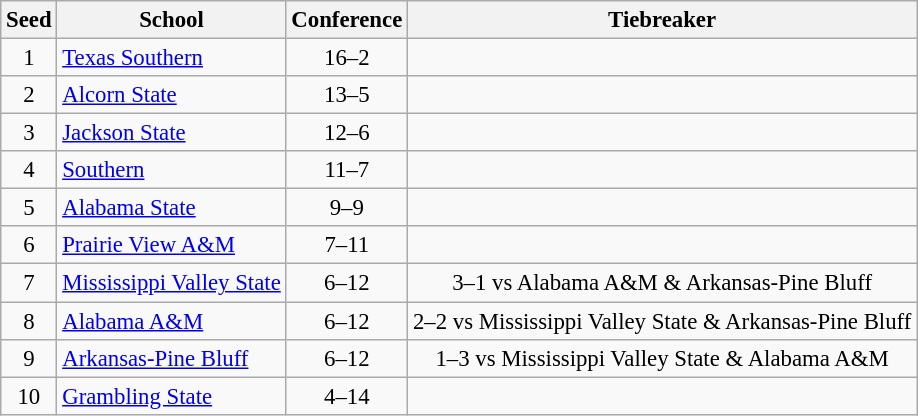<table class="wikitable" style="white-space:nowrap; font-size:95%;text-align:center">
<tr>
<th>Seed</th>
<th>School</th>
<th>Conference</th>
<th>Tiebreaker</th>
</tr>
<tr>
<td>1</td>
<td align="left"><a href='#'>Texas Southern</a></td>
<td>16–2</td>
<td></td>
</tr>
<tr>
<td>2</td>
<td align="left"><a href='#'>Alcorn State</a></td>
<td>13–5</td>
<td></td>
</tr>
<tr>
<td>3</td>
<td align="left"><a href='#'>Jackson State</a></td>
<td>12–6</td>
<td></td>
</tr>
<tr>
<td>4</td>
<td align="left"><a href='#'>Southern</a></td>
<td>11–7</td>
<td></td>
</tr>
<tr>
<td>5</td>
<td align="left"><a href='#'>Alabama State</a></td>
<td>9–9</td>
<td></td>
</tr>
<tr>
<td>6</td>
<td align="left"><a href='#'>Prairie View A&M</a></td>
<td>7–11</td>
<td></td>
</tr>
<tr>
<td>7</td>
<td align="left"><a href='#'>Mississippi Valley State</a></td>
<td>6–12</td>
<td>3–1 vs Alabama A&M & Arkansas-Pine Bluff</td>
</tr>
<tr>
<td>8</td>
<td align="left"><a href='#'>Alabama A&M</a></td>
<td>6–12</td>
<td>2–2 vs Mississippi Valley State & Arkansas-Pine Bluff</td>
</tr>
<tr>
<td>9</td>
<td align="left"><a href='#'>Arkansas-Pine Bluff</a></td>
<td>6–12</td>
<td>1–3 vs Mississippi Valley State & Alabama A&M</td>
</tr>
<tr>
<td>10</td>
<td align="left"><a href='#'>Grambling State</a></td>
<td>4–14</td>
<td></td>
</tr>
</table>
